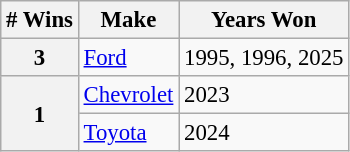<table class="wikitable" style="font-size: 95%;">
<tr>
<th># Wins</th>
<th>Make</th>
<th>Years Won</th>
</tr>
<tr>
<th>3</th>
<td> <a href='#'>Ford</a></td>
<td>1995, 1996, 2025</td>
</tr>
<tr>
<th rowspan="2">1</th>
<td> <a href='#'>Chevrolet</a></td>
<td>2023</td>
</tr>
<tr>
<td> <a href='#'>Toyota</a></td>
<td>2024</td>
</tr>
</table>
